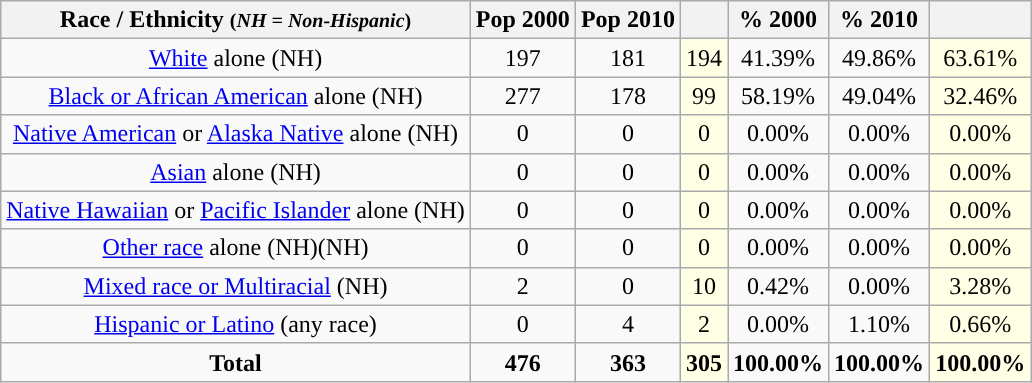<table class="wikitable" style="text-align:center;">
<tr>
<th>Race / Ethnicity <small>(<em>NH = Non-Hispanic</em>)</small></th>
<th>Pop 2000</th>
<th>Pop 2010</th>
<th></th>
<th>% 2000</th>
<th>% 2010</th>
<th></th>
</tr>
<tr>
<td><a href='#'>White</a> alone (NH)</td>
<td>197</td>
<td>181</td>
<td style='background: #ffffe6;'>194</td>
<td>41.39%</td>
<td>49.86%</td>
<td style='background: #ffffe6;'>63.61%</td>
</tr>
<tr>
<td><a href='#'>Black or African American</a> alone (NH)</td>
<td>277</td>
<td>178</td>
<td style='background: #ffffe6;'>99</td>
<td>58.19%</td>
<td>49.04%</td>
<td style='background: #ffffe6;'>32.46%</td>
</tr>
<tr>
<td><a href='#'>Native American</a> or <a href='#'>Alaska Native</a> alone (NH)</td>
<td>0</td>
<td>0</td>
<td style='background: #ffffe6;'>0</td>
<td>0.00%</td>
<td>0.00%</td>
<td style='background: #ffffe6;'>0.00%</td>
</tr>
<tr>
<td><a href='#'>Asian</a> alone (NH)</td>
<td>0</td>
<td>0</td>
<td style='background: #ffffe6;'>0</td>
<td>0.00%</td>
<td>0.00%</td>
<td style='background: #ffffe6;'>0.00%</td>
</tr>
<tr>
<td><a href='#'>Native Hawaiian</a> or <a href='#'>Pacific Islander</a> alone (NH)</td>
<td>0</td>
<td>0</td>
<td style='background: #ffffe6;'>0</td>
<td>0.00%</td>
<td>0.00%</td>
<td style='background: #ffffe6;'>0.00%</td>
</tr>
<tr>
<td><a href='#'>Other race</a> alone (NH)(NH)</td>
<td>0</td>
<td>0</td>
<td style='background: #ffffe6;'>0</td>
<td>0.00%</td>
<td>0.00%</td>
<td style='background: #ffffe6;'>0.00%</td>
</tr>
<tr>
<td><a href='#'>Mixed race or Multiracial</a> (NH)</td>
<td>2</td>
<td>0</td>
<td style='background: #ffffe6;'>10</td>
<td>0.42%</td>
<td>0.00%</td>
<td style='background: #ffffe6;'>3.28%</td>
</tr>
<tr>
<td><a href='#'>Hispanic or Latino</a> (any race)</td>
<td>0</td>
<td>4</td>
<td style='background: #ffffe6;'>2</td>
<td>0.00%</td>
<td>1.10%</td>
<td style='background: #ffffe6;'>0.66%</td>
</tr>
<tr>
<td><strong>Total</strong></td>
<td><strong>476</strong></td>
<td><strong>363</strong></td>
<td style='background: #ffffe6;'><strong>305</strong></td>
<td><strong>100.00%</strong></td>
<td><strong>100.00%</strong></td>
<td style='background: #ffffe6;'><strong>100.00%</strong></td>
</tr>
</table>
